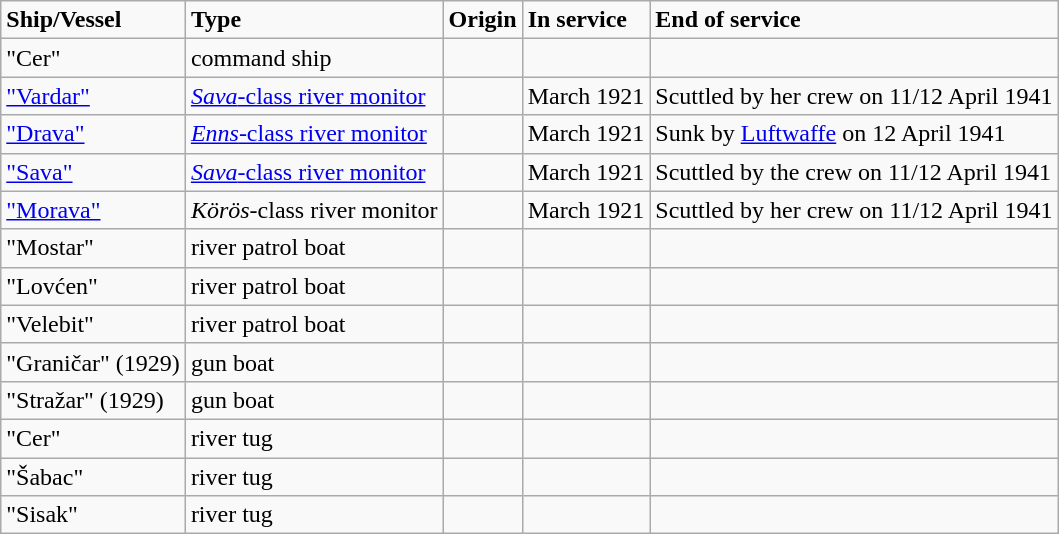<table class="wikitable mw-collapsible">
<tr>
<td><strong>Ship/Vessel</strong></td>
<td><strong>Type</strong></td>
<td><strong>Origin</strong></td>
<td><strong>In service</strong></td>
<td><strong>End of service</strong></td>
</tr>
<tr>
<td>"Cer"</td>
<td>command ship</td>
<td></td>
<td></td>
<td></td>
</tr>
<tr>
<td><a href='#'>"Vardar"</a></td>
<td><a href='#'><em>Sava</em>-class river monitor</a></td>
<td></td>
<td>March 1921</td>
<td>Scuttled by her crew on 11/12 April 1941</td>
</tr>
<tr>
<td><a href='#'>"Drava"</a></td>
<td><a href='#'><em>Enns</em>-class river monitor</a></td>
<td></td>
<td>March 1921</td>
<td>Sunk by <a href='#'>Luftwaffe</a> on 12 April 1941</td>
</tr>
<tr>
<td><a href='#'>"Sava"</a></td>
<td><a href='#'><em>Sava</em>-class river monitor</a></td>
<td></td>
<td>March 1921</td>
<td>Scuttled by the crew on 11/12 April 1941</td>
</tr>
<tr>
<td><a href='#'>"Morava"</a></td>
<td><em>Körös</em>-class river monitor</td>
<td></td>
<td>March 1921</td>
<td>Scuttled by her crew on 11/12 April 1941</td>
</tr>
<tr>
<td>"Mostar"</td>
<td>river patrol boat</td>
<td></td>
<td></td>
<td></td>
</tr>
<tr>
<td>"Lovćen"</td>
<td>river patrol boat</td>
<td></td>
<td></td>
<td></td>
</tr>
<tr>
<td>"Velebit"</td>
<td>river patrol boat</td>
<td></td>
<td></td>
<td></td>
</tr>
<tr>
<td>"Graničar" (1929)</td>
<td>gun boat</td>
<td></td>
<td></td>
<td></td>
</tr>
<tr>
<td>"Stražar" (1929)</td>
<td>gun boat</td>
<td></td>
<td></td>
<td></td>
</tr>
<tr>
<td>"Cer"</td>
<td>river tug</td>
<td></td>
<td></td>
<td></td>
</tr>
<tr>
<td>"Šabac"</td>
<td>river tug</td>
<td></td>
<td></td>
<td></td>
</tr>
<tr>
<td>"Sisak"</td>
<td>river tug</td>
<td></td>
<td></td>
<td></td>
</tr>
</table>
